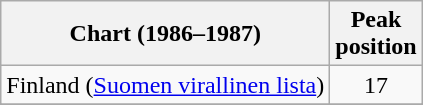<table class="wikitable sortable">
<tr>
<th>Chart (1986–1987)</th>
<th>Peak<br>position</th>
</tr>
<tr>
<td>Finland (<a href='#'>Suomen virallinen lista</a>)</td>
<td align="center">17</td>
</tr>
<tr>
</tr>
<tr>
</tr>
</table>
